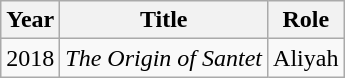<table class="wikitable">
<tr>
<th>Year</th>
<th>Title</th>
<th>Role</th>
</tr>
<tr>
<td>2018</td>
<td><em>The Origin of Santet</em></td>
<td>Aliyah</td>
</tr>
</table>
